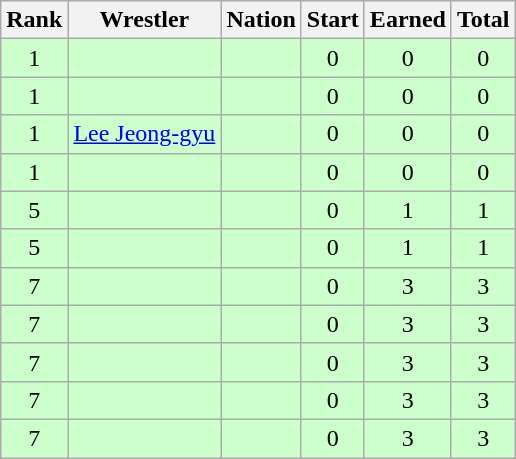<table class="wikitable sortable" style="text-align:center;">
<tr>
<th>Rank</th>
<th>Wrestler</th>
<th>Nation</th>
<th>Start</th>
<th>Earned</th>
<th>Total</th>
</tr>
<tr style="background:#cfc;">
<td>1</td>
<td align=left></td>
<td align=left></td>
<td>0</td>
<td>0</td>
<td>0</td>
</tr>
<tr style="background:#cfc;">
<td>1</td>
<td align=left></td>
<td align=left></td>
<td>0</td>
<td>0</td>
<td>0</td>
</tr>
<tr style="background:#cfc;">
<td>1</td>
<td align=left><a href='#'>Lee Jeong-gyu</a></td>
<td align=left></td>
<td>0</td>
<td>0</td>
<td>0</td>
</tr>
<tr style="background:#cfc;">
<td>1</td>
<td align=left></td>
<td align=left></td>
<td>0</td>
<td>0</td>
<td>0</td>
</tr>
<tr style="background:#cfc;">
<td>5</td>
<td align=left></td>
<td align=left></td>
<td>0</td>
<td>1</td>
<td>1</td>
</tr>
<tr style="background:#cfc;">
<td>5</td>
<td align=left></td>
<td align=left></td>
<td>0</td>
<td>1</td>
<td>1</td>
</tr>
<tr style="background:#cfc;">
<td>7</td>
<td align=left></td>
<td align=left></td>
<td>0</td>
<td>3</td>
<td>3</td>
</tr>
<tr style="background:#cfc;">
<td>7</td>
<td align=left></td>
<td align=left></td>
<td>0</td>
<td>3</td>
<td>3</td>
</tr>
<tr style="background:#cfc;">
<td>7</td>
<td align=left></td>
<td align=left></td>
<td>0</td>
<td>3</td>
<td>3</td>
</tr>
<tr style="background:#cfc;">
<td>7</td>
<td align=left></td>
<td align=left></td>
<td>0</td>
<td>3</td>
<td>3</td>
</tr>
<tr style="background:#cfc;">
<td>7</td>
<td align=left></td>
<td align=left></td>
<td>0</td>
<td>3</td>
<td>3</td>
</tr>
</table>
